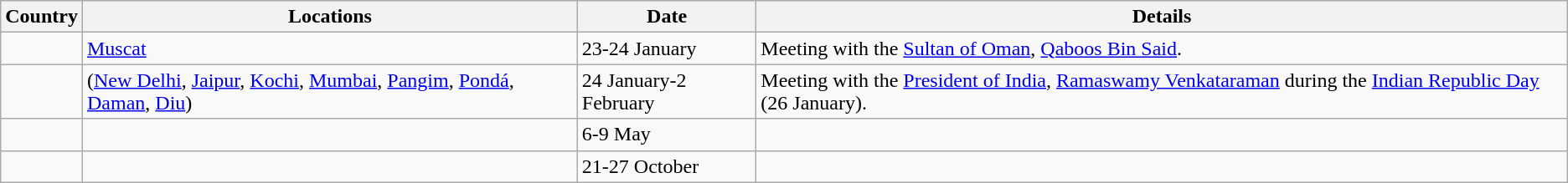<table class="wikitable">
<tr>
<th>Country</th>
<th>Locations</th>
<th>Date</th>
<th>Details</th>
</tr>
<tr>
<td></td>
<td><a href='#'>Muscat</a></td>
<td>23-24 January</td>
<td>Meeting with the <a href='#'>Sultan of Oman</a>, <a href='#'>Qaboos Bin Said</a>.</td>
</tr>
<tr>
<td></td>
<td>(<a href='#'>New Delhi</a>, <a href='#'>Jaipur</a>, <a href='#'>Kochi</a>, <a href='#'>Mumbai</a>, <a href='#'>Pangim</a>, <a href='#'>Pondá</a>, <a href='#'>Daman</a>, <a href='#'>Diu</a>)</td>
<td>24 January-2 February</td>
<td>Meeting with the <a href='#'>President of India</a>, <a href='#'>Ramaswamy Venkataraman</a> during the <a href='#'>Indian Republic Day</a> (26 January).</td>
</tr>
<tr>
<td></td>
<td></td>
<td>6-9 May</td>
<td></td>
</tr>
<tr>
<td></td>
<td></td>
<td>21-27 October</td>
<td></td>
</tr>
</table>
